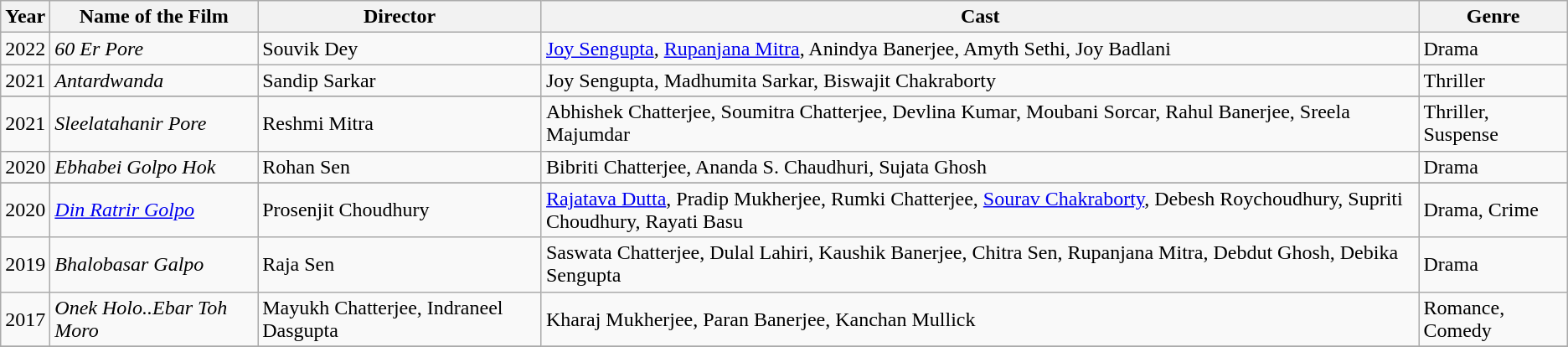<table class="wikitable sortable mw-collapsible">
<tr>
<th>Year</th>
<th>Name of the Film</th>
<th>Director</th>
<th>Cast</th>
<th>Genre</th>
</tr>
<tr>
<td>2022</td>
<td><em>60 Er Pore</em></td>
<td>Souvik Dey</td>
<td><a href='#'>Joy Sengupta</a>, <a href='#'>Rupanjana Mitra</a>, Anindya Banerjee, Amyth Sethi, Joy Badlani</td>
<td>Drama</td>
</tr>
<tr>
<td>2021</td>
<td><em>Antardwanda</em></td>
<td>Sandip Sarkar</td>
<td>Joy Sengupta, Madhumita Sarkar, Biswajit Chakraborty</td>
<td>Thriller</td>
</tr>
<tr>
</tr>
<tr>
<td>2021</td>
<td><em>Sleelatahanir Pore</em></td>
<td>Reshmi Mitra</td>
<td>Abhishek Chatterjee, Soumitra Chatterjee, Devlina Kumar, Moubani Sorcar, Rahul Banerjee, Sreela Majumdar</td>
<td>Thriller, Suspense</td>
</tr>
<tr>
<td>2020</td>
<td><em>Ebhabei Golpo Hok</em></td>
<td>Rohan Sen</td>
<td>Bibriti Chatterjee, Ananda S. Chaudhuri, Sujata Ghosh</td>
<td>Drama</td>
</tr>
<tr>
</tr>
<tr>
<td>2020</td>
<td><em><a href='#'>Din Ratrir Golpo</a></em></td>
<td>Prosenjit Choudhury</td>
<td><a href='#'>Rajatava Dutta</a>, Pradip Mukherjee, Rumki Chatterjee, <a href='#'>Sourav Chakraborty</a>, Debesh Roychoudhury, Supriti Choudhury, Rayati Basu</td>
<td>Drama, Crime</td>
</tr>
<tr>
<td>2019</td>
<td><em>Bhalobasar Galpo</em></td>
<td>Raja Sen</td>
<td>Saswata Chatterjee, Dulal Lahiri, Kaushik Banerjee, Chitra Sen, Rupanjana Mitra, Debdut Ghosh, Debika Sengupta</td>
<td>Drama</td>
</tr>
<tr>
<td>2017</td>
<td><em>Onek Holo..Ebar Toh Moro</em></td>
<td>Mayukh Chatterjee, Indraneel Dasgupta</td>
<td>Kharaj Mukherjee, Paran Banerjee, Kanchan Mullick</td>
<td>Romance, Comedy</td>
</tr>
<tr>
</tr>
</table>
